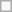<table class="wikitable">
<tr>
<td></td>
</tr>
</table>
